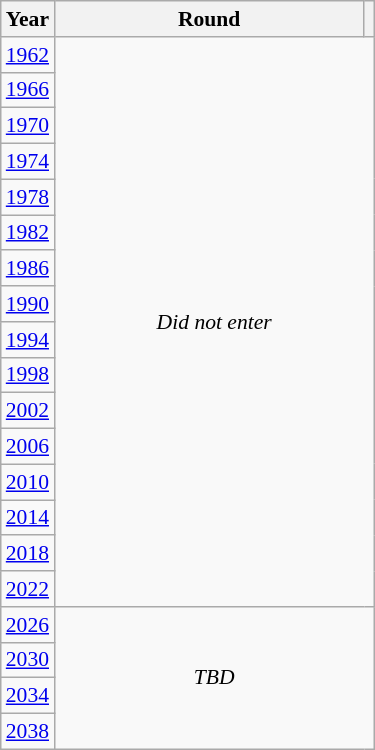<table class="wikitable" style="text-align: center; font-size:90%">
<tr>
<th>Year</th>
<th style="width:200px">Round</th>
<th></th>
</tr>
<tr>
<td><a href='#'>1962</a></td>
<td colspan="2" rowspan="16"><em>Did not enter</em></td>
</tr>
<tr>
<td><a href='#'>1966</a></td>
</tr>
<tr>
<td><a href='#'>1970</a></td>
</tr>
<tr>
<td><a href='#'>1974</a></td>
</tr>
<tr>
<td><a href='#'>1978</a></td>
</tr>
<tr>
<td><a href='#'>1982</a></td>
</tr>
<tr>
<td><a href='#'>1986</a></td>
</tr>
<tr>
<td><a href='#'>1990</a></td>
</tr>
<tr>
<td><a href='#'>1994</a></td>
</tr>
<tr>
<td><a href='#'>1998</a></td>
</tr>
<tr>
<td><a href='#'>2002</a></td>
</tr>
<tr>
<td><a href='#'>2006</a></td>
</tr>
<tr>
<td><a href='#'>2010</a></td>
</tr>
<tr>
<td><a href='#'>2014</a></td>
</tr>
<tr>
<td><a href='#'>2018</a></td>
</tr>
<tr>
<td><a href='#'>2022</a></td>
</tr>
<tr>
<td><a href='#'>2026</a></td>
<td colspan="2" rowspan="4"><em>TBD</em></td>
</tr>
<tr>
<td><a href='#'>2030</a></td>
</tr>
<tr>
<td><a href='#'>2034</a></td>
</tr>
<tr>
<td><a href='#'>2038</a></td>
</tr>
</table>
